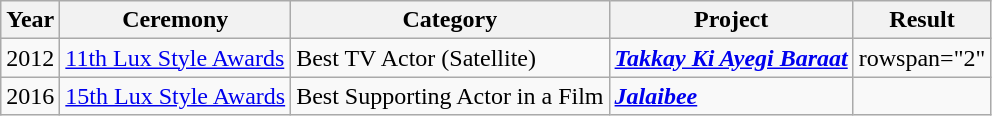<table class="wikitable style">
<tr>
<th>Year</th>
<th>Ceremony</th>
<th>Category</th>
<th>Project</th>
<th>Result</th>
</tr>
<tr>
<td>2012</td>
<td><a href='#'>11th Lux Style Awards</a></td>
<td>Best TV Actor (Satellite)</td>
<td><strong><em><a href='#'>Takkay Ki Ayegi Baraat</a></em></strong></td>
<td>rowspan="2" </td>
</tr>
<tr>
<td>2016</td>
<td><a href='#'>15th Lux Style Awards</a></td>
<td>Best Supporting Actor in a Film</td>
<td><strong><em><a href='#'>Jalaibee</a></em></strong></td>
</tr>
</table>
